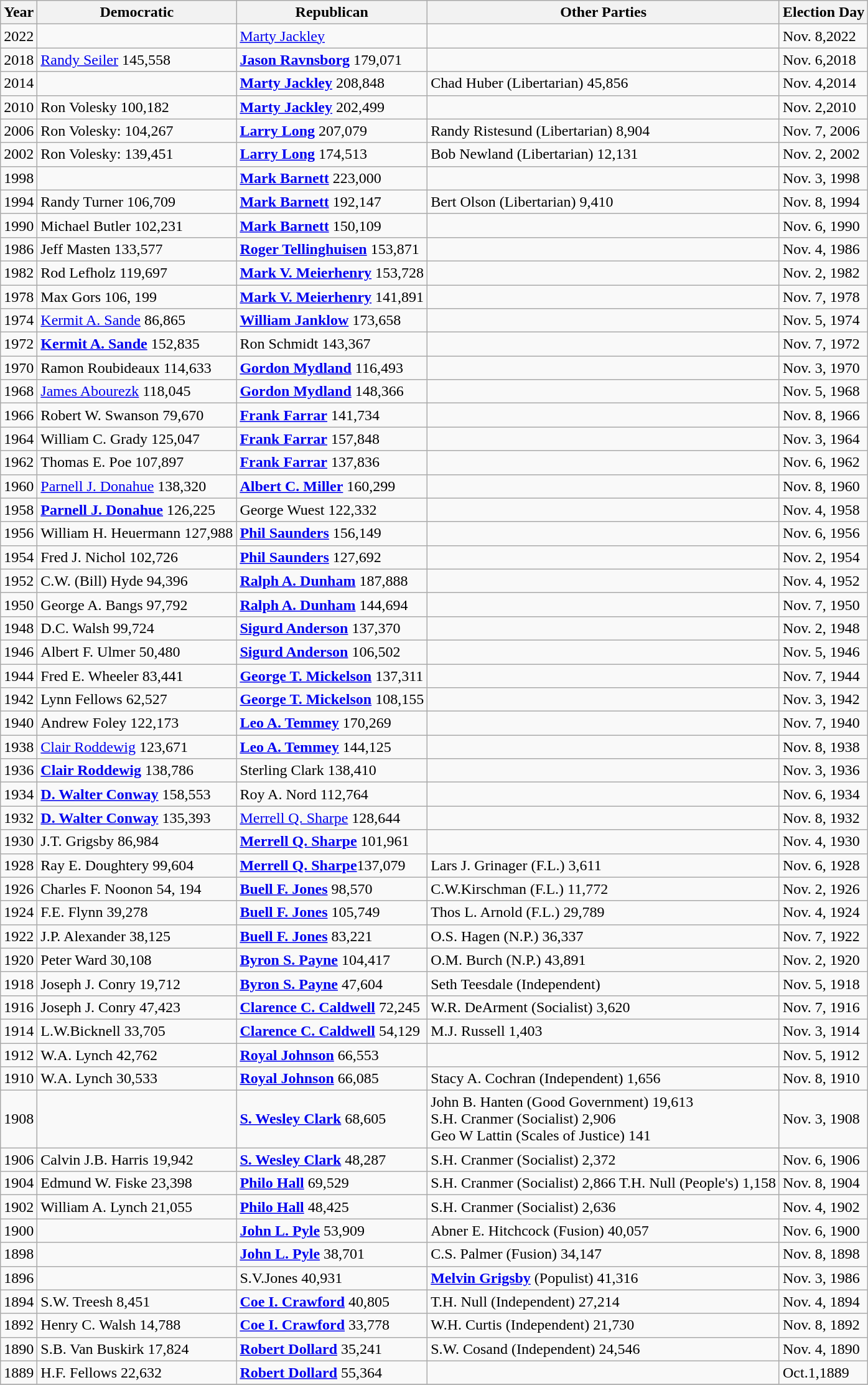<table class="wikitable">
<tr>
<th>Year</th>
<th>Democratic</th>
<th>Republican</th>
<th>Other Parties</th>
<th>Election Day</th>
</tr>
<tr>
<td>2022</td>
<td></td>
<td><a href='#'>Marty Jackley</a></td>
<td></td>
<td>Nov. 8,2022</td>
</tr>
<tr>
<td>2018</td>
<td><a href='#'>Randy Seiler</a> 145,558</td>
<td><strong><a href='#'>Jason Ravnsborg</a></strong> 179,071</td>
<td></td>
<td>Nov. 6,2018</td>
</tr>
<tr>
<td>2014</td>
<td></td>
<td><strong><a href='#'>Marty Jackley</a></strong> 208,848</td>
<td>Chad Huber (Libertarian) 45,856</td>
<td>Nov. 4,2014</td>
</tr>
<tr>
<td>2010</td>
<td>Ron Volesky 100,182</td>
<td><strong><a href='#'>Marty Jackley</a></strong> 202,499</td>
<td></td>
<td>Nov. 2,2010</td>
</tr>
<tr>
<td>2006</td>
<td>Ron Volesky: 104,267</td>
<td><strong><a href='#'>Larry Long</a></strong> 207,079</td>
<td>Randy Ristesund (Libertarian) 8,904</td>
<td>Nov. 7, 2006</td>
</tr>
<tr>
<td>2002</td>
<td>Ron Volesky: 139,451</td>
<td><strong><a href='#'>Larry Long</a></strong> 174,513</td>
<td>Bob Newland (Libertarian) 12,131</td>
<td>Nov. 2, 2002</td>
</tr>
<tr>
<td>1998</td>
<td></td>
<td><strong><a href='#'>Mark Barnett</a></strong> 223,000</td>
<td></td>
<td>Nov. 3, 1998</td>
</tr>
<tr>
<td>1994</td>
<td>Randy Turner 106,709</td>
<td><strong><a href='#'>Mark Barnett</a></strong> 192,147</td>
<td>Bert Olson (Libertarian) 9,410</td>
<td>Nov. 8, 1994</td>
</tr>
<tr>
<td>1990</td>
<td>Michael Butler 102,231</td>
<td><strong><a href='#'>Mark Barnett</a></strong> 150,109</td>
<td></td>
<td>Nov. 6, 1990</td>
</tr>
<tr>
<td>1986</td>
<td>Jeff Masten 133,577</td>
<td><strong><a href='#'>Roger Tellinghuisen</a></strong> 153,871</td>
<td></td>
<td>Nov. 4, 1986</td>
</tr>
<tr>
<td>1982</td>
<td>Rod Lefholz 119,697</td>
<td><strong><a href='#'>Mark V. Meierhenry</a></strong> 153,728</td>
<td></td>
<td>Nov. 2, 1982</td>
</tr>
<tr>
<td>1978</td>
<td>Max Gors 106, 199</td>
<td><strong><a href='#'>Mark V. Meierhenry</a></strong> 141,891</td>
<td></td>
<td>Nov. 7, 1978</td>
</tr>
<tr>
<td>1974</td>
<td><a href='#'>Kermit A. Sande</a> 86,865</td>
<td><strong><a href='#'>William Janklow</a></strong> 173,658</td>
<td></td>
<td>Nov. 5, 1974</td>
</tr>
<tr>
<td>1972</td>
<td><strong><a href='#'>Kermit A. Sande</a></strong> 152,835</td>
<td>Ron Schmidt 143,367</td>
<td></td>
<td>Nov. 7, 1972</td>
</tr>
<tr>
<td>1970</td>
<td>Ramon Roubideaux 114,633</td>
<td><strong><a href='#'>Gordon Mydland</a></strong> 116,493</td>
<td></td>
<td>Nov. 3, 1970</td>
</tr>
<tr>
<td>1968</td>
<td><a href='#'>James Abourezk</a> 118,045</td>
<td><strong><a href='#'>Gordon Mydland</a></strong> 148,366</td>
<td></td>
<td>Nov. 5, 1968</td>
</tr>
<tr>
<td>1966</td>
<td>Robert W. Swanson 79,670</td>
<td><strong><a href='#'>Frank Farrar</a></strong> 141,734</td>
<td></td>
<td>Nov. 8, 1966</td>
</tr>
<tr>
<td>1964</td>
<td>William C. Grady 125,047</td>
<td><strong><a href='#'>Frank Farrar</a></strong> 157,848</td>
<td></td>
<td>Nov. 3, 1964</td>
</tr>
<tr>
<td>1962</td>
<td>Thomas E. Poe 107,897</td>
<td><strong><a href='#'>Frank Farrar</a></strong> 137,836</td>
<td></td>
<td>Nov. 6, 1962</td>
</tr>
<tr>
<td>1960</td>
<td><a href='#'>Parnell J. Donahue</a> 138,320</td>
<td><strong><a href='#'>Albert C. Miller</a></strong> 160,299</td>
<td></td>
<td>Nov. 8, 1960</td>
</tr>
<tr>
<td>1958</td>
<td><strong><a href='#'>Parnell J. Donahue</a></strong> 126,225</td>
<td>George Wuest 122,332</td>
<td></td>
<td>Nov. 4, 1958</td>
</tr>
<tr>
<td>1956</td>
<td>William H. Heuermann 127,988</td>
<td><strong><a href='#'>Phil Saunders</a></strong> 156,149</td>
<td></td>
<td>Nov. 6, 1956</td>
</tr>
<tr>
<td>1954</td>
<td>Fred J. Nichol 102,726</td>
<td><strong><a href='#'>Phil Saunders</a></strong> 127,692</td>
<td></td>
<td>Nov. 2, 1954</td>
</tr>
<tr>
<td>1952</td>
<td>C.W. (Bill) Hyde 94,396</td>
<td><strong><a href='#'>Ralph A. Dunham</a></strong> 187,888</td>
<td></td>
<td>Nov. 4, 1952</td>
</tr>
<tr>
<td>1950</td>
<td>George A. Bangs 97,792</td>
<td><strong><a href='#'>Ralph A. Dunham</a></strong> 144,694</td>
<td></td>
<td>Nov. 7, 1950</td>
</tr>
<tr>
<td>1948</td>
<td>D.C. Walsh 99,724</td>
<td><strong><a href='#'>Sigurd Anderson</a></strong> 137,370</td>
<td></td>
<td>Nov. 2, 1948</td>
</tr>
<tr>
<td>1946</td>
<td>Albert F. Ulmer 50,480</td>
<td><strong><a href='#'>Sigurd Anderson</a></strong> 106,502</td>
<td></td>
<td>Nov. 5, 1946</td>
</tr>
<tr>
<td>1944</td>
<td>Fred E. Wheeler 83,441</td>
<td><strong><a href='#'>George T. Mickelson</a></strong> 137,311</td>
<td></td>
<td>Nov. 7, 1944</td>
</tr>
<tr>
<td>1942</td>
<td>Lynn Fellows 62,527</td>
<td><strong><a href='#'>George T. Mickelson</a></strong> 108,155</td>
<td></td>
<td>Nov. 3, 1942</td>
</tr>
<tr>
<td>1940</td>
<td>Andrew Foley 122,173</td>
<td><strong><a href='#'>Leo A. Temmey</a></strong> 170,269</td>
<td></td>
<td>Nov. 7, 1940</td>
</tr>
<tr>
<td>1938</td>
<td><a href='#'>Clair Roddewig</a> 123,671</td>
<td><strong><a href='#'>Leo A. Temmey</a></strong> 144,125</td>
<td></td>
<td>Nov. 8, 1938</td>
</tr>
<tr>
<td>1936</td>
<td><strong><a href='#'>Clair Roddewig</a></strong> 138,786</td>
<td>Sterling Clark 138,410</td>
<td></td>
<td>Nov. 3, 1936</td>
</tr>
<tr>
<td>1934</td>
<td><strong><a href='#'>D. Walter Conway</a></strong> 158,553</td>
<td>Roy A. Nord 112,764</td>
<td></td>
<td>Nov. 6, 1934</td>
</tr>
<tr>
<td>1932</td>
<td><strong><a href='#'>D. Walter Conway</a></strong> 135,393</td>
<td><a href='#'>Merrell Q. Sharpe</a> 128,644</td>
<td></td>
<td>Nov. 8, 1932</td>
</tr>
<tr>
<td>1930</td>
<td>J.T. Grigsby 86,984</td>
<td><strong><a href='#'>Merrell Q. Sharpe</a></strong> 101,961</td>
<td></td>
<td>Nov. 4, 1930</td>
</tr>
<tr>
<td>1928</td>
<td>Ray E. Doughtery 99,604</td>
<td><strong><a href='#'>Merrell Q. Sharpe</a></strong>137,079</td>
<td>Lars J. Grinager (F.L.) 3,611</td>
<td>Nov. 6, 1928</td>
</tr>
<tr>
<td>1926</td>
<td>Charles F. Noonon 54, 194</td>
<td><strong><a href='#'>Buell F. Jones</a></strong> 98,570</td>
<td>C.W.Kirschman (F.L.) 11,772</td>
<td>Nov. 2, 1926</td>
</tr>
<tr>
<td>1924</td>
<td>F.E. Flynn 39,278</td>
<td><strong><a href='#'>Buell F. Jones</a></strong> 105,749</td>
<td>Thos L. Arnold (F.L.) 29,789</td>
<td>Nov. 4, 1924</td>
</tr>
<tr>
<td>1922</td>
<td>J.P. Alexander 38,125</td>
<td><strong><a href='#'>Buell F. Jones</a></strong> 83,221</td>
<td>O.S. Hagen (N.P.) 36,337</td>
<td>Nov. 7, 1922</td>
</tr>
<tr>
<td>1920</td>
<td>Peter Ward 30,108</td>
<td><strong><a href='#'>Byron S. Payne</a></strong> 104,417</td>
<td>O.M. Burch (N.P.) 43,891</td>
<td>Nov. 2, 1920</td>
</tr>
<tr>
<td>1918</td>
<td>Joseph J. Conry 19,712</td>
<td><strong><a href='#'>Byron S. Payne</a></strong> 47,604</td>
<td>Seth Teesdale (Independent)</td>
<td>Nov. 5, 1918</td>
</tr>
<tr>
<td>1916</td>
<td>Joseph J. Conry 47,423</td>
<td><strong><a href='#'>Clarence C. Caldwell</a></strong> 72,245</td>
<td>W.R. DeArment (Socialist) 3,620</td>
<td>Nov. 7, 1916</td>
</tr>
<tr>
<td>1914</td>
<td>L.W.Bicknell 33,705</td>
<td><strong><a href='#'>Clarence C. Caldwell</a></strong> 54,129</td>
<td>M.J. Russell 1,403</td>
<td>Nov. 3, 1914</td>
</tr>
<tr>
<td>1912</td>
<td>W.A. Lynch 42,762</td>
<td><strong><a href='#'>Royal Johnson</a></strong> 66,553</td>
<td></td>
<td>Nov. 5, 1912</td>
</tr>
<tr>
<td>1910</td>
<td>W.A. Lynch 30,533</td>
<td><strong><a href='#'>Royal Johnson</a></strong> 66,085</td>
<td>Stacy A. Cochran (Independent) 1,656</td>
<td>Nov. 8, 1910</td>
</tr>
<tr>
<td>1908</td>
<td></td>
<td><strong><a href='#'>S. Wesley Clark</a></strong> 68,605</td>
<td>John B. Hanten (Good Government) 19,613<br>S.H. Cranmer (Socialist) 2,906<br>Geo W Lattin (Scales of Justice) 141</td>
<td>Nov. 3, 1908</td>
</tr>
<tr>
<td>1906</td>
<td>Calvin J.B. Harris 19,942</td>
<td><strong><a href='#'>S. Wesley Clark</a></strong> 48,287</td>
<td>S.H. Cranmer (Socialist) 2,372</td>
<td>Nov. 6, 1906</td>
</tr>
<tr>
<td>1904</td>
<td>Edmund W. Fiske 23,398</td>
<td><strong><a href='#'>Philo Hall</a></strong> 69,529</td>
<td>S.H. Cranmer (Socialist) 2,866 T.H. Null (People's) 1,158</td>
<td>Nov. 8, 1904</td>
</tr>
<tr>
<td>1902</td>
<td>William A. Lynch 21,055</td>
<td><strong><a href='#'>Philo Hall</a></strong> 48,425</td>
<td>S.H. Cranmer (Socialist) 2,636</td>
<td>Nov. 4, 1902</td>
</tr>
<tr>
<td>1900</td>
<td></td>
<td><strong><a href='#'>John L. Pyle</a></strong> 53,909</td>
<td>Abner E. Hitchcock (Fusion) 40,057</td>
<td>Nov. 6, 1900</td>
</tr>
<tr>
<td>1898</td>
<td></td>
<td><strong><a href='#'>John L. Pyle</a></strong> 38,701</td>
<td>C.S. Palmer (Fusion) 34,147</td>
<td>Nov. 8, 1898</td>
</tr>
<tr>
<td>1896</td>
<td></td>
<td>S.V.Jones 40,931</td>
<td><strong><a href='#'>Melvin Grigsby</a></strong> (Populist) 41,316</td>
<td>Nov. 3, 1986</td>
</tr>
<tr>
<td>1894</td>
<td>S.W. Treesh 8,451</td>
<td><strong><a href='#'>Coe I. Crawford</a></strong> 40,805</td>
<td>T.H. Null (Independent) 27,214</td>
<td>Nov. 4, 1894</td>
</tr>
<tr>
<td>1892</td>
<td>Henry C. Walsh 14,788</td>
<td><strong><a href='#'>Coe I. Crawford</a></strong> 33,778</td>
<td>W.H. Curtis (Independent) 21,730</td>
<td>Nov. 8, 1892</td>
</tr>
<tr>
<td>1890</td>
<td>S.B. Van Buskirk 17,824</td>
<td><strong><a href='#'>Robert Dollard</a></strong> 35,241</td>
<td>S.W. Cosand (Independent) 24,546</td>
<td>Nov. 4, 1890</td>
</tr>
<tr>
<td>1889</td>
<td>H.F. Fellows 22,632</td>
<td><strong><a href='#'>Robert Dollard</a></strong> 55,364</td>
<td></td>
<td>Oct.1,1889</td>
</tr>
<tr>
</tr>
</table>
